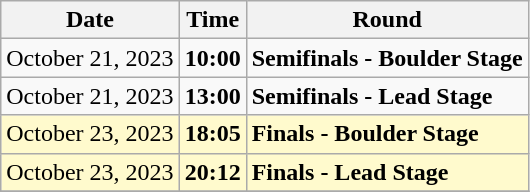<table class="wikitable">
<tr>
<th>Date</th>
<th>Time</th>
<th>Round</th>
</tr>
<tr>
<td>October 21, 2023</td>
<td><strong>10:00</strong></td>
<td><strong>Semifinals - Boulder Stage</strong></td>
</tr>
<tr>
<td>October 21, 2023</td>
<td><strong>13:00</strong></td>
<td><strong>Semifinals - Lead Stage</strong></td>
</tr>
<tr style=background:lemonchiffon>
<td>October 23, 2023</td>
<td><strong>18:05</strong></td>
<td><strong>Finals - Boulder Stage</strong></td>
</tr>
<tr style=background:lemonchiffon>
<td>October 23, 2023</td>
<td><strong>20:12</strong></td>
<td><strong>Finals - Lead Stage</strong></td>
</tr>
<tr>
</tr>
</table>
